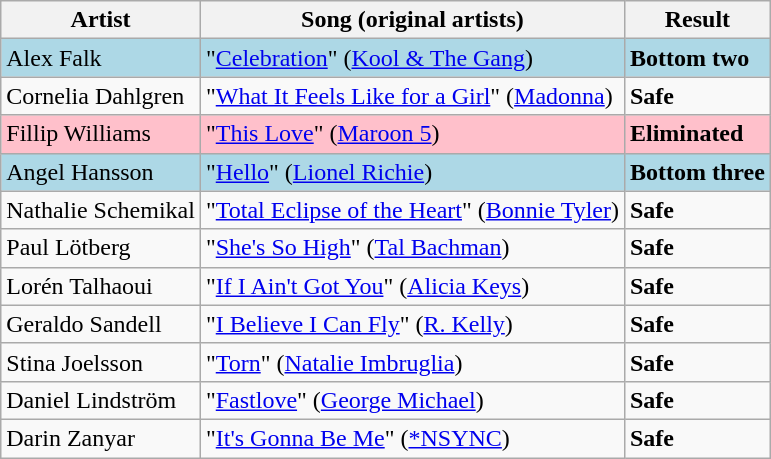<table class=wikitable>
<tr>
<th>Artist</th>
<th>Song (original artists)</th>
<th>Result</th>
</tr>
<tr style="background:lightblue;">
<td>Alex Falk</td>
<td>"<a href='#'>Celebration</a>" (<a href='#'>Kool & The Gang</a>)</td>
<td><strong>Bottom two</strong></td>
</tr>
<tr>
<td>Cornelia Dahlgren</td>
<td>"<a href='#'>What It Feels Like for a Girl</a>" (<a href='#'>Madonna</a>)</td>
<td><strong>Safe</strong></td>
</tr>
<tr style="background:pink;">
<td>Fillip Williams</td>
<td>"<a href='#'>This Love</a>" (<a href='#'>Maroon 5</a>)</td>
<td><strong>Eliminated</strong></td>
</tr>
<tr style="background:lightblue;">
<td>Angel Hansson</td>
<td>"<a href='#'>Hello</a>" (<a href='#'>Lionel Richie</a>)</td>
<td><strong>Bottom three</strong></td>
</tr>
<tr>
<td>Nathalie Schemikal</td>
<td>"<a href='#'>Total Eclipse of the Heart</a>" (<a href='#'>Bonnie Tyler</a>)</td>
<td><strong>Safe</strong></td>
</tr>
<tr>
<td>Paul Lötberg</td>
<td>"<a href='#'>She's So High</a>" (<a href='#'>Tal Bachman</a>)</td>
<td><strong>Safe</strong></td>
</tr>
<tr>
<td>Lorén Talhaoui</td>
<td>"<a href='#'>If I Ain't Got You</a>" (<a href='#'>Alicia Keys</a>)</td>
<td><strong>Safe</strong></td>
</tr>
<tr>
<td>Geraldo Sandell</td>
<td>"<a href='#'>I Believe I Can Fly</a>" (<a href='#'>R. Kelly</a>)</td>
<td><strong>Safe</strong></td>
</tr>
<tr>
<td>Stina Joelsson</td>
<td>"<a href='#'>Torn</a>" (<a href='#'>Natalie Imbruglia</a>)</td>
<td><strong>Safe</strong></td>
</tr>
<tr>
<td>Daniel Lindström</td>
<td>"<a href='#'>Fastlove</a>" (<a href='#'>George Michael</a>)</td>
<td><strong>Safe</strong></td>
</tr>
<tr>
<td>Darin Zanyar</td>
<td>"<a href='#'>It's Gonna Be Me</a>" (<a href='#'>*NSYNC</a>)</td>
<td><strong>Safe</strong></td>
</tr>
</table>
